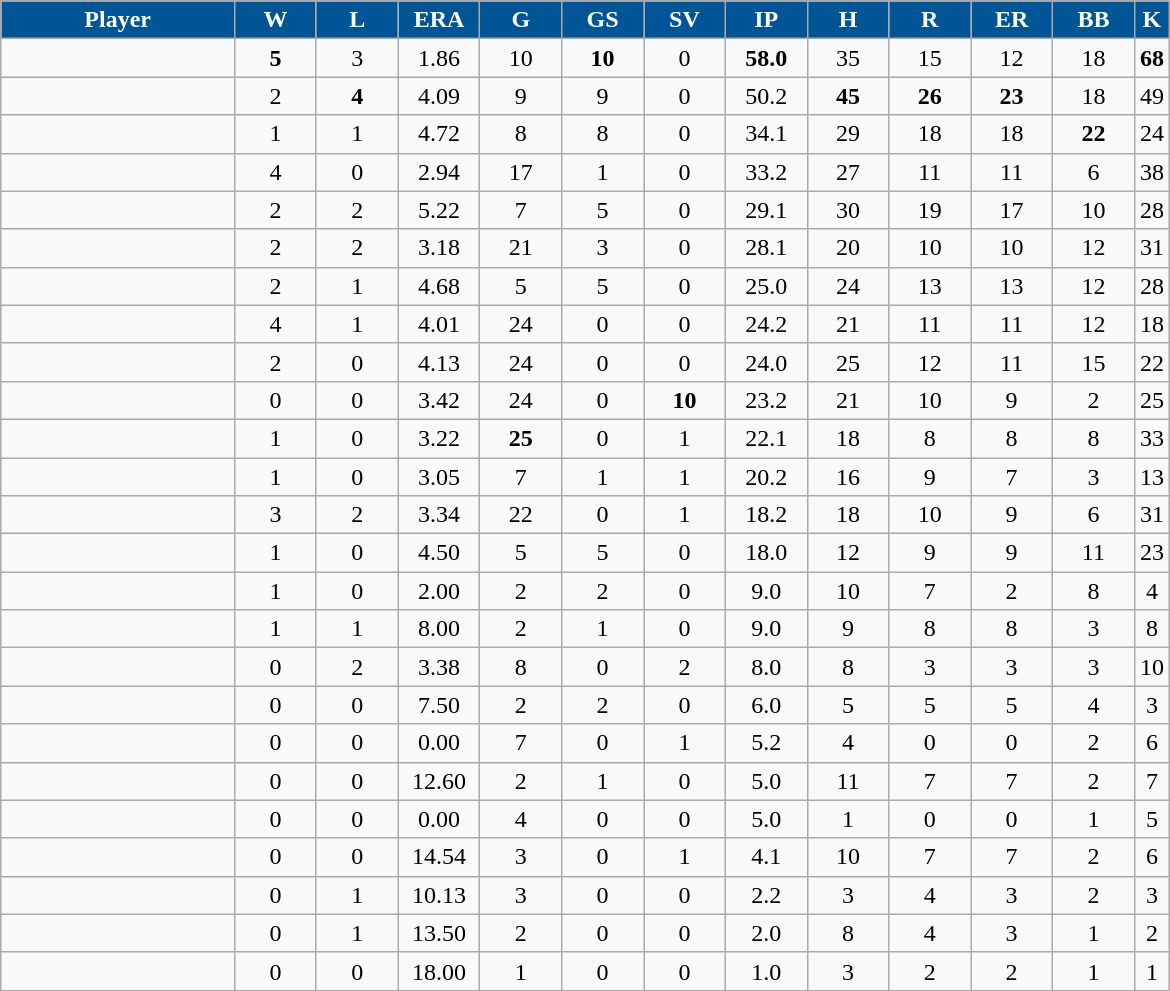<table class="wikitable sortable">
<tr>
<th style="background:#005596; color:#FFF; width:20%;">Player</th>
<th style="background:#005596; color:#FFF; width:7%;">W</th>
<th style="background:#005596; color:#FFF; width:7%;">L</th>
<th style="background:#005596; color:#FFF; width:7%;">ERA</th>
<th style="background:#005596; color:#FFF; width:7%;">G</th>
<th style="background:#005596; color:#FFF; width:7%;">GS</th>
<th style="background:#005596; color:#FFF; width:7%;">SV</th>
<th style="background:#005596; color:#FFF; width:7%;">IP</th>
<th style="background:#005596; color:#FFF; width:7%;">H</th>
<th style="background:#005596; color:#FFF; width:7%;">R</th>
<th style="background:#005596; color:#FFF; width:7%;">ER</th>
<th style="background:#005596; color:#FFF; width:7%;">BB</th>
<th style="background:#005596; color:#FFF; width:7%;">K</th>
</tr>
<tr align=center>
<td></td>
<td><strong>5</strong></td>
<td>3</td>
<td>1.86</td>
<td>10</td>
<td><strong>10</strong></td>
<td>0</td>
<td><strong>58.0</strong></td>
<td>35</td>
<td>15</td>
<td>12</td>
<td>18</td>
<td><strong>68</strong></td>
</tr>
<tr align=center>
<td></td>
<td>2</td>
<td><strong>4</strong></td>
<td>4.09</td>
<td>9</td>
<td>9</td>
<td>0</td>
<td>50.2</td>
<td><strong>45</strong></td>
<td><strong>26</strong></td>
<td><strong>23</strong></td>
<td>18</td>
<td>49</td>
</tr>
<tr align=center>
<td></td>
<td>1</td>
<td>1</td>
<td>4.72</td>
<td>8</td>
<td>8</td>
<td>0</td>
<td>34.1</td>
<td>29</td>
<td>18</td>
<td>18</td>
<td><strong>22</strong></td>
<td>24</td>
</tr>
<tr align=center>
<td></td>
<td>4</td>
<td>0</td>
<td>2.94</td>
<td>17</td>
<td>1</td>
<td>0</td>
<td>33.2</td>
<td>27</td>
<td>11</td>
<td>11</td>
<td>6</td>
<td>38</td>
</tr>
<tr align=center>
<td></td>
<td>2</td>
<td>2</td>
<td>5.22</td>
<td>7</td>
<td>5</td>
<td>0</td>
<td>29.1</td>
<td>30</td>
<td>19</td>
<td>17</td>
<td>10</td>
<td>28</td>
</tr>
<tr align=center>
<td></td>
<td>2</td>
<td>2</td>
<td>3.18</td>
<td>21</td>
<td>3</td>
<td>0</td>
<td>28.1</td>
<td>20</td>
<td>10</td>
<td>10</td>
<td>12</td>
<td>31</td>
</tr>
<tr align=center>
<td></td>
<td>2</td>
<td>1</td>
<td>4.68</td>
<td>5</td>
<td>5</td>
<td>0</td>
<td>25.0</td>
<td>24</td>
<td>13</td>
<td>13</td>
<td>12</td>
<td>28</td>
</tr>
<tr align=center>
<td></td>
<td>4</td>
<td>1</td>
<td>4.01</td>
<td>24</td>
<td>0</td>
<td>0</td>
<td>24.2</td>
<td>21</td>
<td>11</td>
<td>11</td>
<td>12</td>
<td>18</td>
</tr>
<tr align=center>
<td></td>
<td>2</td>
<td>0</td>
<td>4.13</td>
<td>24</td>
<td>0</td>
<td>0</td>
<td>24.0</td>
<td>25</td>
<td>12</td>
<td>11</td>
<td>15</td>
<td>22</td>
</tr>
<tr align=center>
<td></td>
<td>0</td>
<td>0</td>
<td>3.42</td>
<td>24</td>
<td>0</td>
<td><strong>10</strong></td>
<td>23.2</td>
<td>21</td>
<td>10</td>
<td>9</td>
<td>2</td>
<td>25</td>
</tr>
<tr align=center>
<td></td>
<td>1</td>
<td>0</td>
<td>3.22</td>
<td><strong>25</strong></td>
<td>0</td>
<td>1</td>
<td>22.1</td>
<td>18</td>
<td>8</td>
<td>8</td>
<td>8</td>
<td>33</td>
</tr>
<tr align=center>
<td></td>
<td>1</td>
<td>0</td>
<td>3.05</td>
<td>7</td>
<td>1</td>
<td>1</td>
<td>20.2</td>
<td>16</td>
<td>9</td>
<td>7</td>
<td>3</td>
<td>13</td>
</tr>
<tr align=center>
<td></td>
<td>3</td>
<td>2</td>
<td>3.34</td>
<td>22</td>
<td>0</td>
<td>1</td>
<td>18.2</td>
<td>18</td>
<td>10</td>
<td>9</td>
<td>6</td>
<td>31</td>
</tr>
<tr align=center>
<td></td>
<td>1</td>
<td>0</td>
<td>4.50</td>
<td>5</td>
<td>5</td>
<td>0</td>
<td>18.0</td>
<td>12</td>
<td>9</td>
<td>9</td>
<td>11</td>
<td>23</td>
</tr>
<tr align=center>
<td></td>
<td>1</td>
<td>0</td>
<td>2.00</td>
<td>2</td>
<td>2</td>
<td>0</td>
<td>9.0</td>
<td>10</td>
<td>7</td>
<td>2</td>
<td>8</td>
<td>4</td>
</tr>
<tr align=center>
<td></td>
<td>1</td>
<td>1</td>
<td>8.00</td>
<td>2</td>
<td>1</td>
<td>0</td>
<td>9.0</td>
<td>9</td>
<td>8</td>
<td>8</td>
<td>3</td>
<td>8</td>
</tr>
<tr align=center>
<td></td>
<td>0</td>
<td>2</td>
<td>3.38</td>
<td>8</td>
<td>0</td>
<td>2</td>
<td>8.0</td>
<td>8</td>
<td>3</td>
<td>3</td>
<td>3</td>
<td>10</td>
</tr>
<tr align=center>
<td></td>
<td>0</td>
<td>0</td>
<td>7.50</td>
<td>2</td>
<td>2</td>
<td>0</td>
<td>6.0</td>
<td>5</td>
<td>5</td>
<td>5</td>
<td>4</td>
<td>3</td>
</tr>
<tr align=center>
<td></td>
<td>0</td>
<td>0</td>
<td>0.00</td>
<td>7</td>
<td>0</td>
<td>1</td>
<td>5.2</td>
<td>4</td>
<td>0</td>
<td>0</td>
<td>2</td>
<td>6</td>
</tr>
<tr align=center>
<td></td>
<td>0</td>
<td>0</td>
<td>12.60</td>
<td>2</td>
<td>1</td>
<td>0</td>
<td>5.0</td>
<td>11</td>
<td>7</td>
<td>7</td>
<td>2</td>
<td>7</td>
</tr>
<tr align=center>
<td></td>
<td>0</td>
<td>0</td>
<td>0.00</td>
<td>4</td>
<td>0</td>
<td>0</td>
<td>5.0</td>
<td>1</td>
<td>0</td>
<td>0</td>
<td>1</td>
<td>5</td>
</tr>
<tr align=center>
<td></td>
<td>0</td>
<td>0</td>
<td>14.54</td>
<td>3</td>
<td>0</td>
<td>1</td>
<td>4.1</td>
<td>10</td>
<td>7</td>
<td>7</td>
<td>2</td>
<td>6</td>
</tr>
<tr align=center>
<td></td>
<td>0</td>
<td>1</td>
<td>10.13</td>
<td>3</td>
<td>0</td>
<td>0</td>
<td>2.2</td>
<td>3</td>
<td>4</td>
<td>3</td>
<td>2</td>
<td>3</td>
</tr>
<tr align=center>
<td></td>
<td>0</td>
<td>1</td>
<td>13.50</td>
<td>2</td>
<td>0</td>
<td>0</td>
<td>2.0</td>
<td>8</td>
<td>4</td>
<td>3</td>
<td>1</td>
<td>2</td>
</tr>
<tr align=center>
<td></td>
<td>0</td>
<td>0</td>
<td>18.00</td>
<td>1</td>
<td>0</td>
<td>0</td>
<td>1.0</td>
<td>3</td>
<td>2</td>
<td>2</td>
<td>1</td>
<td>1</td>
</tr>
<tr align=center>
</tr>
</table>
